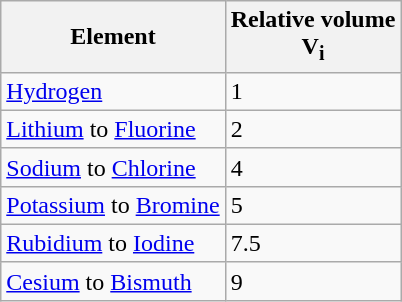<table class="wikitable">
<tr>
<th>Element</th>
<th>Relative volume <br>V<sub>i</sub></th>
</tr>
<tr>
<td><a href='#'>Hydrogen</a></td>
<td>1</td>
</tr>
<tr>
<td><a href='#'>Lithium</a> to <a href='#'>Fluorine</a></td>
<td>2</td>
</tr>
<tr>
<td><a href='#'>Sodium</a> to <a href='#'>Chlorine</a></td>
<td>4</td>
</tr>
<tr>
<td><a href='#'>Potassium</a> to <a href='#'>Bromine</a></td>
<td>5</td>
</tr>
<tr>
<td><a href='#'>Rubidium</a> to <a href='#'>Iodine</a></td>
<td>7.5</td>
</tr>
<tr>
<td><a href='#'>Cesium</a> to <a href='#'>Bismuth</a></td>
<td>9</td>
</tr>
</table>
